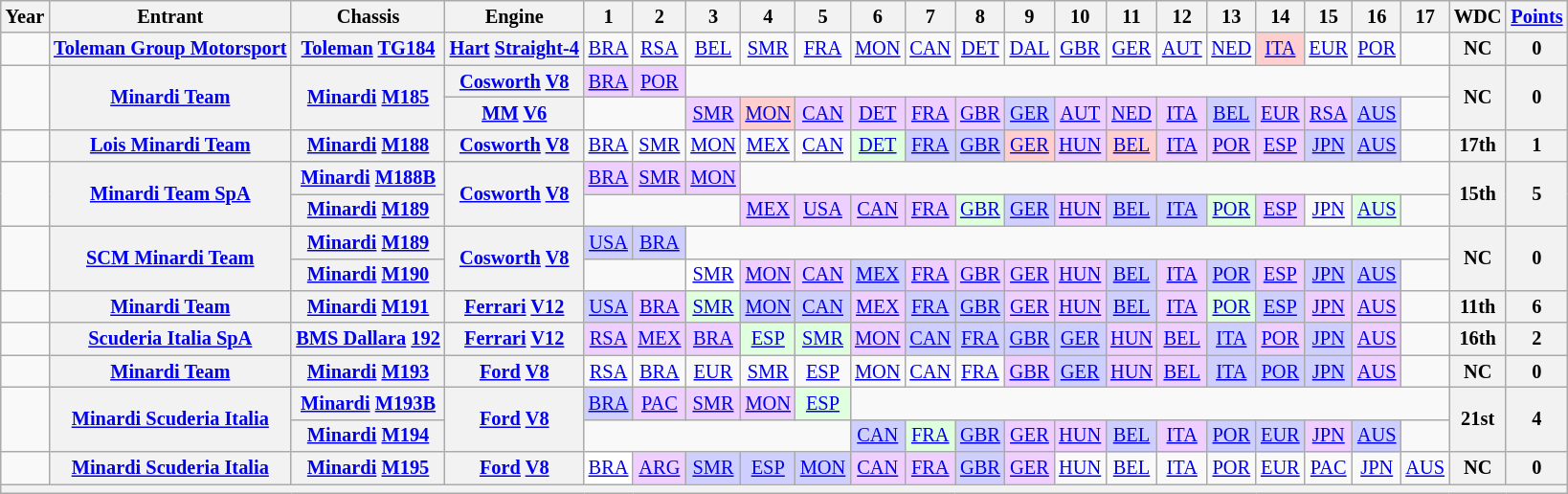<table class="wikitable" style="text-align:center; font-size:85%">
<tr>
<th>Year</th>
<th>Entrant</th>
<th>Chassis</th>
<th>Engine</th>
<th>1</th>
<th>2</th>
<th>3</th>
<th>4</th>
<th>5</th>
<th>6</th>
<th>7</th>
<th>8</th>
<th>9</th>
<th>10</th>
<th>11</th>
<th>12</th>
<th>13</th>
<th>14</th>
<th>15</th>
<th>16</th>
<th>17</th>
<th>WDC</th>
<th><a href='#'>Points</a></th>
</tr>
<tr>
<td></td>
<th nowrap><a href='#'>Toleman Group Motorsport</a></th>
<th nowrap><a href='#'>Toleman</a> <a href='#'>TG184</a></th>
<th nowrap><a href='#'>Hart</a> <a href='#'>Straight-4</a></th>
<td><a href='#'>BRA</a></td>
<td><a href='#'>RSA</a></td>
<td><a href='#'>BEL</a></td>
<td><a href='#'>SMR</a></td>
<td><a href='#'>FRA</a></td>
<td><a href='#'>MON</a></td>
<td><a href='#'>CAN</a></td>
<td><a href='#'>DET</a></td>
<td><a href='#'>DAL</a></td>
<td><a href='#'>GBR</a></td>
<td><a href='#'>GER</a></td>
<td><a href='#'>AUT</a></td>
<td><a href='#'>NED</a></td>
<td style="background:#FFCFCF;"><a href='#'>ITA</a><br></td>
<td><a href='#'>EUR</a></td>
<td><a href='#'>POR</a></td>
<td></td>
<th>NC</th>
<th>0</th>
</tr>
<tr>
<td rowspan=2></td>
<th rowspan=2 nowrap><a href='#'>Minardi Team</a></th>
<th rowspan=2 nowrap><a href='#'>Minardi</a> <a href='#'>M185</a></th>
<th nowrap><a href='#'>Cosworth</a> <a href='#'>V8</a></th>
<td style="background:#EFCFFF;"><a href='#'>BRA</a><br></td>
<td style="background:#EFCFFF;"><a href='#'>POR</a><br></td>
<td colspan=15></td>
<th rowspan="2">NC</th>
<th rowspan="2">0</th>
</tr>
<tr>
<th nowrap><a href='#'>MM</a> <a href='#'>V6</a></th>
<td colspan=2></td>
<td style="background:#EFCFFF;"><a href='#'>SMR</a><br></td>
<td style="background:#FFCFCF;"><a href='#'>MON</a><br></td>
<td style="background:#EFCFFF;"><a href='#'>CAN</a><br></td>
<td style="background:#EFCFFF;"><a href='#'>DET</a><br></td>
<td style="background:#EFCFFF;"><a href='#'>FRA</a><br></td>
<td style="background:#EFCFFF;"><a href='#'>GBR</a><br></td>
<td style="background:#CFCFFF;"><a href='#'>GER</a><br></td>
<td style="background:#EFCFFF;"><a href='#'>AUT</a><br></td>
<td style="background:#EFCFFF;"><a href='#'>NED</a><br></td>
<td style="background:#EFCFFF;"><a href='#'>ITA</a><br></td>
<td style="background:#CFCFFF;"><a href='#'>BEL</a><br></td>
<td style="background:#EFCFFF;"><a href='#'>EUR</a><br></td>
<td style="background:#EFCFFF;"><a href='#'>RSA</a><br></td>
<td style="background:#CFCFFF;"><a href='#'>AUS</a><br></td>
<td></td>
</tr>
<tr>
<td></td>
<th nowrap><a href='#'>Lois Minardi Team</a></th>
<th nowrap><a href='#'>Minardi</a> <a href='#'>M188</a></th>
<th nowrap><a href='#'>Cosworth</a> <a href='#'>V8</a></th>
<td><a href='#'>BRA</a></td>
<td><a href='#'>SMR</a></td>
<td><a href='#'>MON</a></td>
<td><a href='#'>MEX</a></td>
<td><a href='#'>CAN</a></td>
<td style="background:#DFFFDF;"><a href='#'>DET</a><br></td>
<td style="background:#CFCFFF;"><a href='#'>FRA</a><br></td>
<td style="background:#CFCFFF;"><a href='#'>GBR</a><br></td>
<td style="background:#FFCFCF;"><a href='#'>GER</a><br></td>
<td style="background:#EFCFFF;"><a href='#'>HUN</a><br></td>
<td style="background:#FFCFCF;"><a href='#'>BEL</a><br></td>
<td style="background:#EFCFFF;"><a href='#'>ITA</a><br></td>
<td style="background:#EFCFFF;"><a href='#'>POR</a><br></td>
<td style="background:#EFCFFF;"><a href='#'>ESP</a><br></td>
<td style="background:#CFCFFF;"><a href='#'>JPN</a><br></td>
<td style="background:#CFCFFF;"><a href='#'>AUS</a><br></td>
<td></td>
<th>17th</th>
<th>1</th>
</tr>
<tr>
<td rowspan=2></td>
<th rowspan=2 nowrap><a href='#'>Minardi Team SpA</a></th>
<th nowrap><a href='#'>Minardi</a> <a href='#'>M188B</a></th>
<th rowspan=2 nowrap><a href='#'>Cosworth</a> <a href='#'>V8</a></th>
<td style="background:#EFCFFF;"><a href='#'>BRA</a><br></td>
<td style="background:#EFCFFF;"><a href='#'>SMR</a><br></td>
<td style="background:#EFCFFF;"><a href='#'>MON</a><br></td>
<td colspan=14></td>
<th rowspan=2>15th</th>
<th rowspan=2>5</th>
</tr>
<tr>
<th nowrap><a href='#'>Minardi</a> <a href='#'>M189</a></th>
<td colspan=3></td>
<td style="background:#EFCFFF;"><a href='#'>MEX</a><br></td>
<td style="background:#EFCFFF;"><a href='#'>USA</a><br></td>
<td style="background:#EFCFFF;"><a href='#'>CAN</a><br></td>
<td style="background:#EFCFFF;"><a href='#'>FRA</a><br></td>
<td style="background:#DFFFDF;"><a href='#'>GBR</a><br></td>
<td style="background:#CFCFFF;"><a href='#'>GER</a><br></td>
<td style="background:#EFCFFF;"><a href='#'>HUN</a><br></td>
<td style="background:#CFCFFF;"><a href='#'>BEL</a><br></td>
<td style="background:#CFCFFF;"><a href='#'>ITA</a><br></td>
<td style="background:#DFFFDF;"><a href='#'>POR</a><br></td>
<td style="background:#EFCFFF;"><a href='#'>ESP</a><br></td>
<td><a href='#'>JPN</a></td>
<td style="background:#DFFFDF;"><a href='#'>AUS</a><br></td>
<td></td>
</tr>
<tr>
<td rowspan=2></td>
<th rowspan=2 nowrap><a href='#'>SCM Minardi Team</a></th>
<th nowrap><a href='#'>Minardi</a> <a href='#'>M189</a></th>
<th rowspan=2 nowrap><a href='#'>Cosworth</a> <a href='#'>V8</a></th>
<td style="background:#CFCFFF;"><a href='#'>USA</a><br></td>
<td style="background:#CFCFFF;"><a href='#'>BRA</a><br></td>
<td colspan=15></td>
<th rowspan=2>NC</th>
<th rowspan=2>0</th>
</tr>
<tr>
<th nowrap><a href='#'>Minardi</a> <a href='#'>M190</a></th>
<td colspan=2></td>
<td style="background:#FFFFFF;"><a href='#'>SMR</a><br></td>
<td style="background:#EFCFFF;"><a href='#'>MON</a><br></td>
<td style="background:#EFCFFF;"><a href='#'>CAN</a><br></td>
<td style="background:#CFCFFF;"><a href='#'>MEX</a><br></td>
<td style="background:#EFCFFF;"><a href='#'>FRA</a><br></td>
<td style="background:#EFCFFF;"><a href='#'>GBR</a><br></td>
<td style="background:#EFCFFF;"><a href='#'>GER</a><br></td>
<td style="background:#EFCFFF;"><a href='#'>HUN</a><br></td>
<td style="background:#CFCFFF;"><a href='#'>BEL</a><br></td>
<td style="background:#EFCFFF;"><a href='#'>ITA</a><br></td>
<td style="background:#CFCFFF;"><a href='#'>POR</a><br></td>
<td style="background:#EFCFFF;"><a href='#'>ESP</a><br></td>
<td style="background:#CFCFFF;"><a href='#'>JPN</a><br></td>
<td style="background:#CFCFFF;"><a href='#'>AUS</a><br></td>
<td></td>
</tr>
<tr>
<td></td>
<th nowrap><a href='#'>Minardi Team</a></th>
<th nowrap><a href='#'>Minardi</a> <a href='#'>M191</a></th>
<th nowrap><a href='#'>Ferrari</a> <a href='#'>V12</a></th>
<td style="background:#CFCFFF;"><a href='#'>USA</a><br></td>
<td style="background:#EFCFFF;"><a href='#'>BRA</a><br></td>
<td style="background:#DFFFDF;"><a href='#'>SMR</a><br></td>
<td style="background:#CFCFFF;"><a href='#'>MON</a><br></td>
<td style="background:#CFCFFF;"><a href='#'>CAN</a><br></td>
<td style="background:#EFCFFF;"><a href='#'>MEX</a><br></td>
<td style="background:#CFCFFF;"><a href='#'>FRA</a><br></td>
<td style="background:#CFCFFF;"><a href='#'>GBR</a><br></td>
<td style="background:#EFCFFF;"><a href='#'>GER</a><br></td>
<td style="background:#EFCFFF;"><a href='#'>HUN</a><br></td>
<td style="background:#CFCFFF;"><a href='#'>BEL</a><br></td>
<td style="background:#EFCFFF;"><a href='#'>ITA</a><br></td>
<td style="background:#DFFFDF;"><a href='#'>POR</a><br></td>
<td style="background:#CFCFFF;"><a href='#'>ESP</a><br></td>
<td style="background:#EFCFFF;"><a href='#'>JPN</a><br></td>
<td style="background:#EFCFFF;"><a href='#'>AUS</a><br></td>
<td></td>
<th>11th</th>
<th>6</th>
</tr>
<tr>
<td></td>
<th nowrap><a href='#'>Scuderia Italia SpA</a></th>
<th nowrap><a href='#'>BMS Dallara</a> <a href='#'>192</a></th>
<th nowrap><a href='#'>Ferrari</a> <a href='#'>V12</a></th>
<td style="background:#EFCFFF;"><a href='#'>RSA</a><br></td>
<td style="background:#EFCFFF;"><a href='#'>MEX</a><br></td>
<td style="background:#EFCFFF;"><a href='#'>BRA</a><br></td>
<td style="background:#DFFFDF;"><a href='#'>ESP</a><br></td>
<td style="background:#DFFFDF;"><a href='#'>SMR</a><br></td>
<td style="background:#EFCFFF;"><a href='#'>MON</a><br></td>
<td style="background:#CFCFFF;"><a href='#'>CAN</a><br></td>
<td style="background:#CFCFFF;"><a href='#'>FRA</a><br></td>
<td style="background:#CFCFFF;"><a href='#'>GBR</a><br></td>
<td style="background:#CFCFFF;"><a href='#'>GER</a><br></td>
<td style="background:#EFCFFF;"><a href='#'>HUN</a><br></td>
<td style="background:#EFCFFF;"><a href='#'>BEL</a><br></td>
<td style="background:#CFCFFF;"><a href='#'>ITA</a><br></td>
<td style="background:#EFCFFF;"><a href='#'>POR</a><br></td>
<td style="background:#CFCFFF;"><a href='#'>JPN</a><br></td>
<td style="background:#EFCFFF;"><a href='#'>AUS</a><br></td>
<td></td>
<th>16th</th>
<th>2</th>
</tr>
<tr>
<td></td>
<th nowrap><a href='#'>Minardi Team</a></th>
<th nowrap><a href='#'>Minardi</a> <a href='#'>M193</a></th>
<th nowrap><a href='#'>Ford</a> <a href='#'>V8</a></th>
<td><a href='#'>RSA</a></td>
<td><a href='#'>BRA</a></td>
<td><a href='#'>EUR</a></td>
<td><a href='#'>SMR</a></td>
<td><a href='#'>ESP</a></td>
<td><a href='#'>MON</a></td>
<td><a href='#'>CAN</a></td>
<td><a href='#'>FRA</a></td>
<td style="background:#EFCFFF;"><a href='#'>GBR</a><br></td>
<td style="background:#CFCFFF;"><a href='#'>GER</a><br></td>
<td style="background:#EFCFFF;"><a href='#'>HUN</a><br></td>
<td style="background:#EFCFFF;"><a href='#'>BEL</a><br></td>
<td style="background:#CFCFFF;"><a href='#'>ITA</a><br></td>
<td style="background:#CFCFFF;"><a href='#'>POR</a><br></td>
<td style="background:#CFCFFF;"><a href='#'>JPN</a><br></td>
<td style="background:#EFCFFF;"><a href='#'>AUS</a><br></td>
<td></td>
<th>NC</th>
<th>0</th>
</tr>
<tr>
<td rowspan=2></td>
<th rowspan=2 nowrap><a href='#'>Minardi Scuderia Italia</a></th>
<th nowrap><a href='#'>Minardi</a> <a href='#'>M193B</a></th>
<th rowspan=2 nowrap><a href='#'>Ford</a> <a href='#'>V8</a></th>
<td style="background:#CFCFFF;"><a href='#'>BRA</a><br></td>
<td style="background:#EFCFFF;"><a href='#'>PAC</a><br></td>
<td style="background:#EFCFFF;"><a href='#'>SMR</a><br></td>
<td style="background:#EFCFFF;"><a href='#'>MON</a><br></td>
<td style="background:#DFFFDF;"><a href='#'>ESP</a><br></td>
<td colspan=12></td>
<th rowspan=2>21st</th>
<th rowspan=2>4</th>
</tr>
<tr>
<th nowrap><a href='#'>Minardi</a> <a href='#'>M194</a></th>
<td colspan=5></td>
<td style="background:#CFCFFF;"><a href='#'>CAN</a><br></td>
<td style="background:#DFFFDF;"><a href='#'>FRA</a><br></td>
<td style="background:#CFCFFF;"><a href='#'>GBR</a><br></td>
<td style="background:#EFCFFF;"><a href='#'>GER</a><br></td>
<td style="background:#EFCFFF;"><a href='#'>HUN</a><br></td>
<td style="background:#CFCFFF;"><a href='#'>BEL</a><br></td>
<td style="background:#EFCFFF;"><a href='#'>ITA</a><br></td>
<td style="background:#CFCFFF;"><a href='#'>POR</a><br></td>
<td style="background:#CFCFFF;"><a href='#'>EUR</a><br></td>
<td style="background:#EFCFFF;"><a href='#'>JPN</a><br></td>
<td style="background:#CFCFFF;"><a href='#'>AUS</a><br></td>
<td></td>
</tr>
<tr>
<td></td>
<th nowrap><a href='#'>Minardi Scuderia Italia</a></th>
<th nowrap><a href='#'>Minardi</a> <a href='#'>M195</a></th>
<th nowrap><a href='#'>Ford</a> <a href='#'>V8</a></th>
<td style="background:#FFFFFF;"><a href='#'>BRA</a><br></td>
<td style="background:#EFCFFF;"><a href='#'>ARG</a><br></td>
<td style="background:#CFCFFF;"><a href='#'>SMR</a><br></td>
<td style="background:#CFCFFF;"><a href='#'>ESP</a><br></td>
<td style="background:#CFCFFF;"><a href='#'>MON</a><br></td>
<td style="background:#EFCFFF;"><a href='#'>CAN</a><br></td>
<td style="background:#EFCFFF;"><a href='#'>FRA</a><br></td>
<td style="background:#CFCFFF;"><a href='#'>GBR</a><br></td>
<td style="background:#EFCFFF;"><a href='#'>GER</a><br></td>
<td><a href='#'>HUN</a></td>
<td><a href='#'>BEL</a></td>
<td><a href='#'>ITA</a></td>
<td><a href='#'>POR</a></td>
<td><a href='#'>EUR</a></td>
<td><a href='#'>PAC</a></td>
<td><a href='#'>JPN</a></td>
<td><a href='#'>AUS</a></td>
<th>NC</th>
<th>0</th>
</tr>
<tr>
<th colspan="23"></th>
</tr>
</table>
